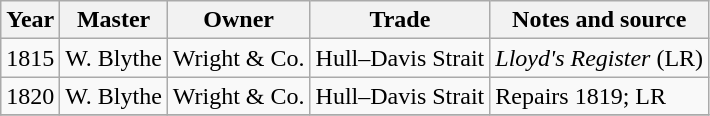<table class="sortable wikitable">
<tr>
<th>Year</th>
<th>Master</th>
<th>Owner</th>
<th>Trade</th>
<th>Notes and source</th>
</tr>
<tr>
<td>1815</td>
<td>W. Blythe</td>
<td>Wright & Co.</td>
<td>Hull–Davis Strait</td>
<td><em>Lloyd's Register</em> (LR)</td>
</tr>
<tr>
<td>1820</td>
<td>W. Blythe</td>
<td>Wright & Co.</td>
<td>Hull–Davis Strait</td>
<td>Repairs 1819; LR</td>
</tr>
<tr>
</tr>
</table>
